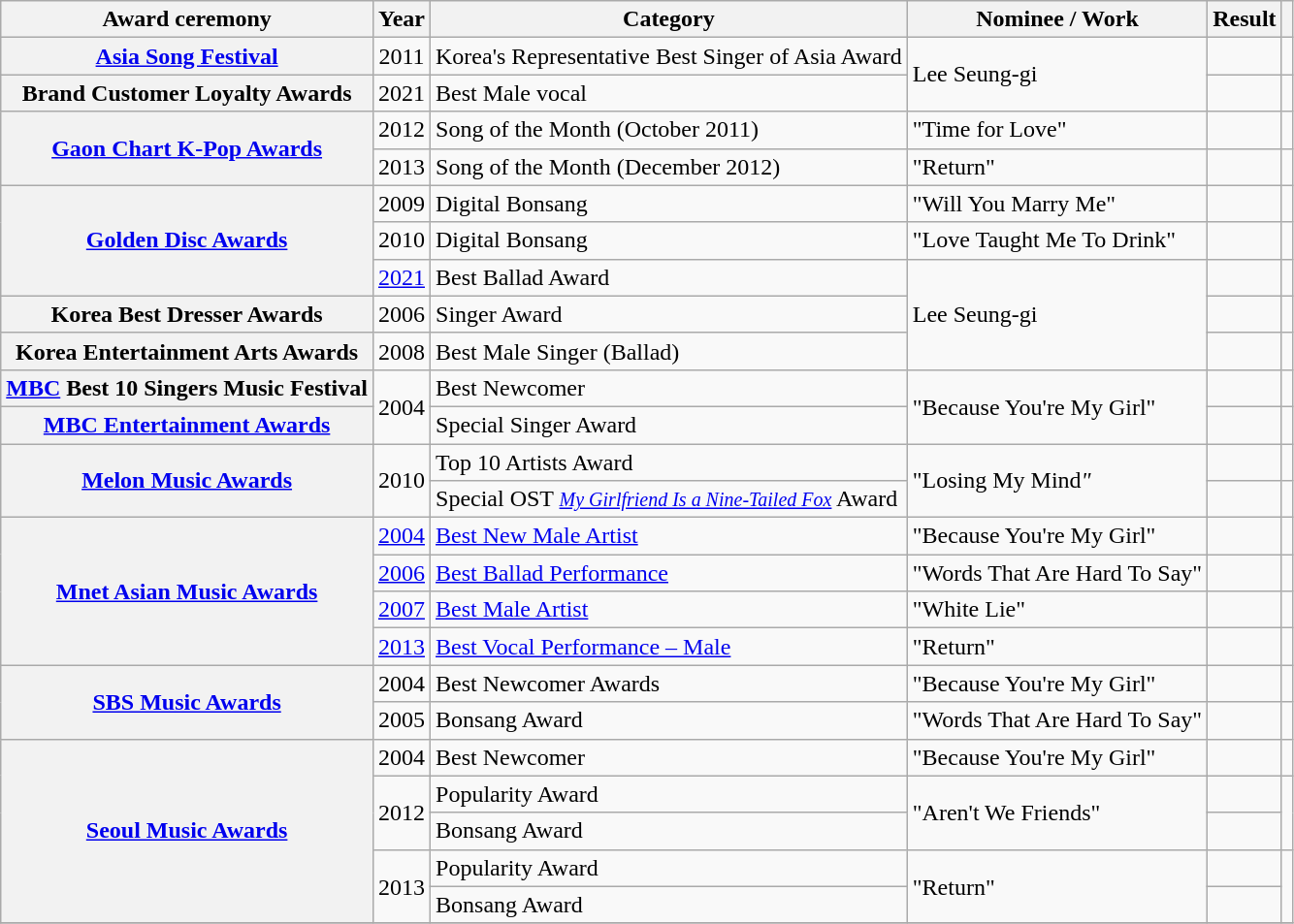<table class="wikitable plainrowheaders sortable">
<tr>
<th scope="col">Award ceremony</th>
<th scope="col">Year</th>
<th scope="col">Category</th>
<th scope="col">Nominee / Work</th>
<th scope="col">Result</th>
<th scope="col" class="unsortable"></th>
</tr>
<tr>
<th scope="row"><a href='#'>Asia Song Festival</a></th>
<td style="text-align:center">2011</td>
<td>Korea's Representative Best Singer of Asia Award</td>
<td rowspan="2">Lee Seung-gi</td>
<td></td>
<td style="text-align:center"></td>
</tr>
<tr>
<th scope="row"  rowspan="1">Brand Customer Loyalty Awards</th>
<td style="text-align:center" rowspan="1">2021</td>
<td>Best Male vocal</td>
<td></td>
<td style="text-align:center"></td>
</tr>
<tr>
<th scope="row"  rowspan="2"><a href='#'>Gaon Chart K-Pop Awards</a></th>
<td style="text-align:center">2012</td>
<td>Song of the Month (October 2011)</td>
<td>"Time for Love"</td>
<td></td>
<td style="text-align:center"></td>
</tr>
<tr>
<td style="text-align:center">2013</td>
<td>Song of the Month (December 2012)</td>
<td>"Return"</td>
<td></td>
<td style="text-align:center"></td>
</tr>
<tr>
<th scope="row"  rowspan="3"><a href='#'>Golden Disc Awards</a></th>
<td style="text-align:center">2009</td>
<td>Digital Bonsang</td>
<td>"Will You Marry Me"</td>
<td></td>
<td style="text-align:center"></td>
</tr>
<tr>
<td style="text-align:center" rowspan=1>2010</td>
<td>Digital Bonsang</td>
<td>"Love Taught Me To Drink"</td>
<td></td>
<td style="text-align:center"></td>
</tr>
<tr>
<td style="text-align:center"><a href='#'>2021</a></td>
<td>Best Ballad Award</td>
<td rowspan="3">Lee Seung-gi</td>
<td></td>
<td style="text-align:center"></td>
</tr>
<tr>
<th scope="row"  rowspan="1">Korea Best Dresser Awards</th>
<td style="text-align:center">2006</td>
<td>Singer Award</td>
<td></td>
<td style="text-align:center"></td>
</tr>
<tr>
<th scope="row"  rowspan=1>Korea Entertainment Arts Awards</th>
<td style="text-align:center">2008</td>
<td>Best Male Singer (Ballad)</td>
<td></td>
<td style="text-align:center"></td>
</tr>
<tr>
<th scope="row"  rowspan=1><a href='#'>MBC</a> Best 10 Singers Music Festival</th>
<td style="text-align:center"  rowspan=2>2004</td>
<td>Best Newcomer</td>
<td rowspan=2>"Because You're My Girl"</td>
<td></td>
<td style="text-align:center"></td>
</tr>
<tr>
<th scope="row"  rowspan=1><a href='#'>MBC Entertainment Awards</a></th>
<td>Special Singer Award</td>
<td></td>
<td style="text-align:center"></td>
</tr>
<tr>
<th scope="row" rowspan=2><a href='#'>Melon Music Awards</a></th>
<td style="text-align:center"  rowspan=2>2010</td>
<td>Top 10 Artists Award</td>
<td rowspan=2>"Losing My Mind<em>"</em></td>
<td></td>
<td style="text-align:center"></td>
</tr>
<tr>
<td>Special OST <small><em><a href='#'>My Girlfriend Is a Nine-Tailed Fox</a></em></small> Award</td>
<td></td>
<td style="text-align:center"></td>
</tr>
<tr>
<th scope="row" rowspan="4"><a href='#'>Mnet Asian Music Awards</a></th>
<td style="text-align:center"><a href='#'>2004</a></td>
<td><a href='#'>Best New Male Artist</a></td>
<td rowspan="1">"Because You're My Girl"</td>
<td></td>
<td style="text-align:center"></td>
</tr>
<tr>
<td style="text-align:center"><a href='#'>2006</a></td>
<td><a href='#'>Best Ballad Performance</a></td>
<td rowspan="1">"Words That Are Hard To Say"</td>
<td></td>
<td style="text-align:center"></td>
</tr>
<tr>
<td style="text-align:center"><a href='#'>2007</a></td>
<td><a href='#'>Best Male Artist</a></td>
<td>"White Lie"</td>
<td></td>
<td style="text-align:center"></td>
</tr>
<tr>
<td style="text-align:center"><a href='#'>2013</a></td>
<td><a href='#'>Best Vocal Performance – Male</a></td>
<td>"Return"</td>
<td></td>
<td style="text-align:center"></td>
</tr>
<tr>
<th scope="row"  rowspan=2><a href='#'>SBS Music Awards</a></th>
<td style="text-align:center">2004</td>
<td>Best Newcomer Awards</td>
<td>"Because You're My Girl"</td>
<td></td>
<td style="text-align:center"></td>
</tr>
<tr>
<td style="text-align:center">2005</td>
<td>Bonsang Award</td>
<td>"Words That Are Hard To Say"</td>
<td></td>
<td style="text-align:center"></td>
</tr>
<tr>
<th scope="row"  rowspan=5><a href='#'>Seoul Music Awards</a></th>
<td style="text-align:center">2004</td>
<td rowspan=1>Best Newcomer</td>
<td>"Because You're My Girl"</td>
<td></td>
<td style="text-align:center"></td>
</tr>
<tr>
<td style="text-align:center" rowspan=2>2012</td>
<td>Popularity Award</td>
<td rowspan=2>"Aren't We Friends"</td>
<td></td>
<td style="text-align:center" rowspan=2></td>
</tr>
<tr>
<td>Bonsang Award</td>
<td></td>
</tr>
<tr>
<td style="text-align:center" rowspan=2>2013</td>
<td>Popularity Award</td>
<td rowspan=2>"Return"</td>
<td></td>
<td style="text-align:center" rowspan=2></td>
</tr>
<tr>
<td>Bonsang Award</td>
<td></td>
</tr>
<tr>
</tr>
</table>
